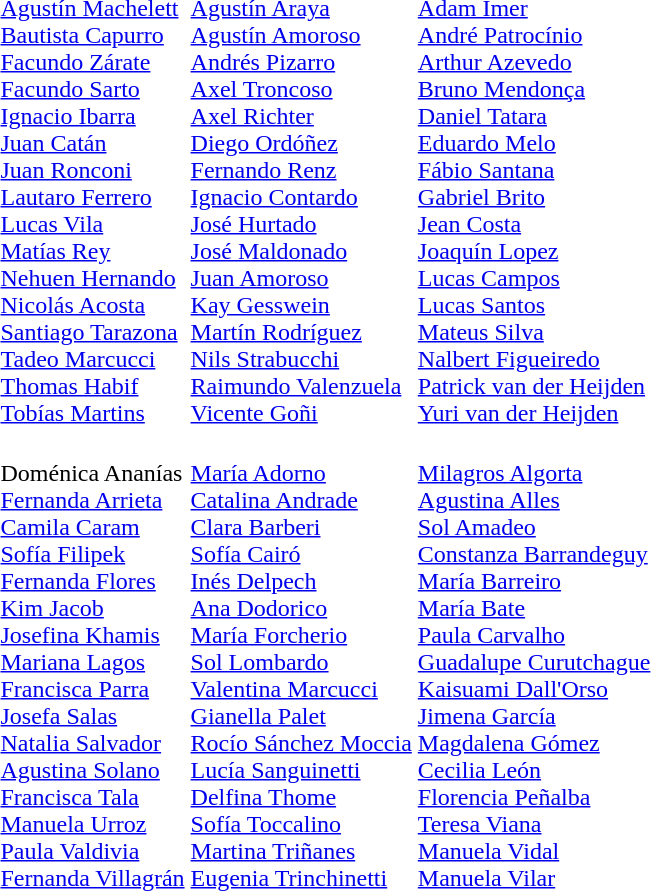<table>
<tr>
<td></td>
<td><br><a href='#'>Agustín Machelett</a><br><a href='#'>Bautista Capurro</a><br><a href='#'>Facundo Zárate</a><br><a href='#'>Facundo Sarto</a><br><a href='#'>Ignacio Ibarra</a><br><a href='#'>Juan Catán</a><br><a href='#'>Juan Ronconi</a><br><a href='#'>Lautaro Ferrero</a><br><a href='#'>Lucas Vila</a><br><a href='#'>Matías Rey</a><br><a href='#'>Nehuen Hernando</a><br><a href='#'>Nicolás Acosta</a><br><a href='#'>Santiago Tarazona</a><br><a href='#'>Tadeo Marcucci</a><br><a href='#'>Thomas Habif</a><br><a href='#'>Tobías Martins</a></td>
<td><br><a href='#'>Agustín Araya</a><br><a href='#'>Agustín Amoroso</a><br><a href='#'>Andrés Pizarro</a><br><a href='#'>Axel Troncoso</a><br><a href='#'>Axel Richter</a><br><a href='#'>Diego Ordóñez</a><br><a href='#'>Fernando Renz</a><br><a href='#'>Ignacio Contardo</a><br><a href='#'>José Hurtado</a><br><a href='#'>José Maldonado</a><br><a href='#'>Juan Amoroso</a><br><a href='#'>Kay Gesswein</a><br><a href='#'>Martín Rodríguez</a><br><a href='#'>Nils Strabucchi</a><br><a href='#'>Raimundo Valenzuela</a><br><a href='#'>Vicente Goñi</a></td>
<td><br><a href='#'>Adam Imer</a><br><a href='#'>André Patrocínio</a><br><a href='#'>Arthur Azevedo</a><br><a href='#'>Bruno Mendonça</a><br><a href='#'>Daniel Tatara</a><br><a href='#'>Eduardo Melo</a><br><a href='#'>Fábio Santana</a><br><a href='#'>Gabriel Brito</a><br><a href='#'>Jean Costa</a><br><a href='#'>Joaquín Lopez</a><br><a href='#'>Lucas Campos</a><br><a href='#'>Lucas Santos</a><br><a href='#'>Mateus Silva</a><br><a href='#'>Nalbert Figueiredo</a><br><a href='#'>Patrick van der Heijden</a><br><a href='#'>Yuri van der Heijden</a></td>
</tr>
<tr>
<td></td>
<td><br>Doménica Ananías<br><a href='#'>Fernanda Arrieta</a><br><a href='#'>Camila Caram</a><br><a href='#'>Sofía Filipek</a><br><a href='#'>Fernanda Flores</a><br><a href='#'>Kim Jacob</a><br><a href='#'>Josefina Khamis</a><br><a href='#'>Mariana Lagos</a><br><a href='#'>Francisca Parra</a><br><a href='#'>Josefa Salas</a><br><a href='#'>Natalia Salvador</a><br><a href='#'>Agustina Solano</a><br><a href='#'>Francisca Tala</a><br><a href='#'>Manuela Urroz</a><br><a href='#'>Paula Valdivia</a><br><a href='#'>Fernanda Villagrán</a></td>
<td><br><a href='#'>María Adorno</a><br><a href='#'>Catalina Andrade</a><br><a href='#'>Clara Barberi</a><br><a href='#'>Sofía Cairó</a><br><a href='#'>Inés Delpech</a><br><a href='#'>Ana Dodorico</a><br><a href='#'>María Forcherio</a><br><a href='#'>Sol Lombardo</a><br><a href='#'>Valentina Marcucci</a><br><a href='#'>Gianella Palet</a><br><a href='#'>Rocío Sánchez Moccia</a><br><a href='#'>Lucía Sanguinetti</a><br><a href='#'>Delfina Thome</a><br><a href='#'>Sofía Toccalino</a><br><a href='#'>Martina Triñanes</a><br><a href='#'>Eugenia Trinchinetti</a></td>
<td><br><a href='#'>Milagros Algorta</a><br><a href='#'>Agustina Alles</a><br><a href='#'>Sol Amadeo</a><br><a href='#'>Constanza Barrandeguy</a><br><a href='#'>María Barreiro</a><br><a href='#'>María Bate</a><br><a href='#'>Paula Carvalho</a><br><a href='#'>Guadalupe Curutchague</a><br><a href='#'>Kaisuami Dall'Orso</a><br><a href='#'>Jimena García</a><br><a href='#'>Magdalena Gómez</a><br><a href='#'>Cecilia León</a><br><a href='#'>Florencia Peñalba</a><br><a href='#'>Teresa Viana</a><br><a href='#'>Manuela Vidal</a><br><a href='#'>Manuela Vilar</a></td>
</tr>
</table>
